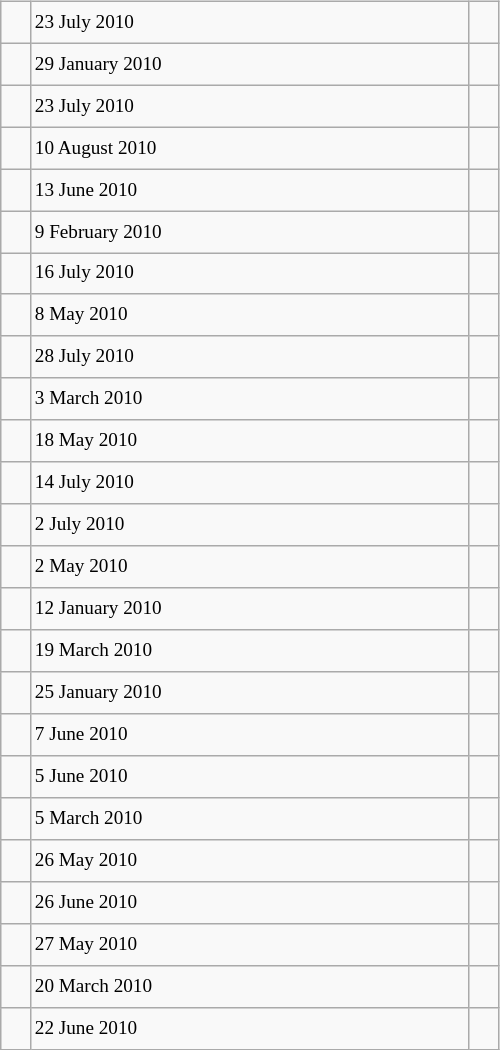<table class="wikitable" style="font-size: 80%; float: left; width: 26em; margin-right: 1em; height: 700px">
<tr>
<td></td>
<td>23 July 2010</td>
<td></td>
</tr>
<tr>
<td></td>
<td>29 January 2010</td>
<td></td>
</tr>
<tr>
<td></td>
<td>23 July 2010</td>
<td></td>
</tr>
<tr>
<td></td>
<td>10 August 2010</td>
<td></td>
</tr>
<tr>
<td></td>
<td>13 June 2010</td>
<td></td>
</tr>
<tr>
<td></td>
<td>9 February 2010</td>
<td></td>
</tr>
<tr>
<td></td>
<td>16 July 2010</td>
<td></td>
</tr>
<tr>
<td></td>
<td>8 May 2010</td>
<td></td>
</tr>
<tr>
<td></td>
<td>28 July 2010</td>
<td></td>
</tr>
<tr>
<td></td>
<td>3 March 2010</td>
<td></td>
</tr>
<tr>
<td></td>
<td>18 May 2010</td>
<td></td>
</tr>
<tr>
<td></td>
<td>14 July 2010</td>
<td></td>
</tr>
<tr>
<td></td>
<td>2 July 2010</td>
<td></td>
</tr>
<tr>
<td></td>
<td>2 May 2010</td>
<td></td>
</tr>
<tr>
<td></td>
<td>12 January 2010</td>
<td></td>
</tr>
<tr>
<td></td>
<td>19 March 2010</td>
<td></td>
</tr>
<tr>
<td></td>
<td>25 January 2010</td>
<td></td>
</tr>
<tr>
<td></td>
<td>7 June 2010</td>
<td></td>
</tr>
<tr>
<td></td>
<td>5 June 2010</td>
<td></td>
</tr>
<tr>
<td></td>
<td>5 March 2010</td>
<td></td>
</tr>
<tr>
<td></td>
<td>26 May 2010</td>
<td></td>
</tr>
<tr>
<td></td>
<td>26 June 2010</td>
<td></td>
</tr>
<tr>
<td></td>
<td>27 May 2010</td>
<td></td>
</tr>
<tr>
<td></td>
<td>20 March 2010</td>
<td></td>
</tr>
<tr>
<td></td>
<td>22 June 2010</td>
<td></td>
</tr>
</table>
